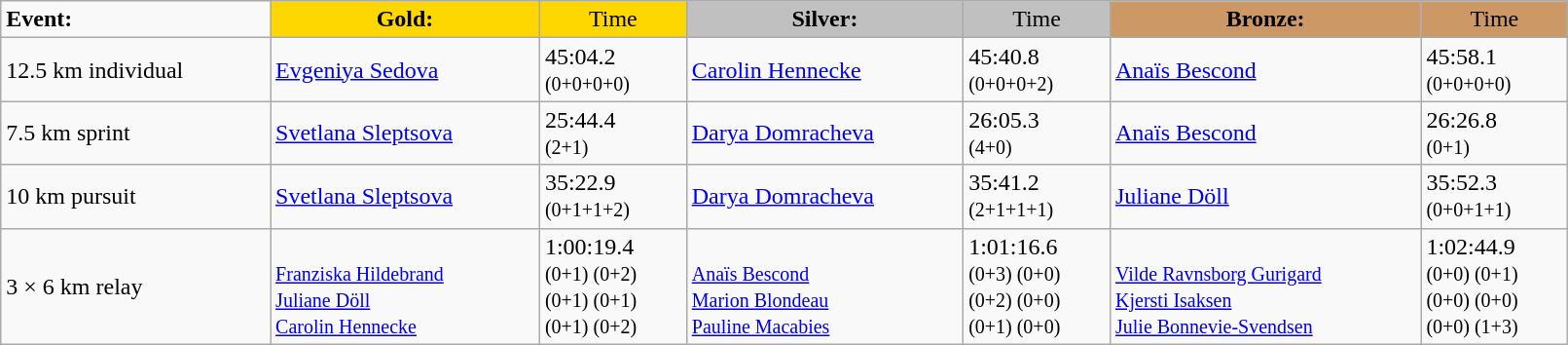<table class="wikitable" width=85%>
<tr>
<td><strong>Event:</strong></td>
<td style="text-align:center;background-color:gold;"><strong>Gold:</strong></td>
<td style="text-align:center;background-color:gold;">Time</td>
<td style="text-align:center;background-color:silver;"><strong>Silver:</strong></td>
<td style="text-align:center;background-color:silver;">Time</td>
<td style="text-align:center;background-color:#CC9966;"><strong>Bronze:</strong></td>
<td style="text-align:center;background-color:#CC9966;">Time</td>
</tr>
<tr>
<td>12.5 km individual<br><em></em></td>
<td><a href='#'>Evgeniya Sedova</a><br><small></small></td>
<td>45:04.2<br><small>(0+0+0+0)</small></td>
<td><a href='#'>Carolin Hennecke</a><br><small></small></td>
<td>45:40.8<br><small>(0+0+0+2)</small></td>
<td><a href='#'>Anaïs Bescond</a><br><small></small></td>
<td>45:58.1<br><small>(0+0+0+0)</small></td>
</tr>
<tr>
<td>7.5 km sprint<br><em></em></td>
<td><a href='#'>Svetlana Sleptsova</a><br><small></small></td>
<td>25:44.4<br><small>(2+1)</small></td>
<td><a href='#'>Darya Domracheva</a><br><small></small></td>
<td>26:05.3<br><small>(4+0)</small></td>
<td><a href='#'>Anaïs Bescond</a><br><small></small></td>
<td>26:26.8<br><small>(0+1)</small></td>
</tr>
<tr>
<td>10 km pursuit<br><em></em></td>
<td><a href='#'>Svetlana Sleptsova</a><br><small></small></td>
<td>35:22.9<br><small>(0+1+1+2)</small></td>
<td><a href='#'>Darya Domracheva</a><br><small></small></td>
<td>35:41.2<br><small>(2+1+1+1)</small></td>
<td><a href='#'>Juliane Döll</a><br><small></small></td>
<td>35:52.3<br><small>(0+0+1+1)</small></td>
</tr>
<tr>
<td>3 × 6 km relay<br><em></em></td>
<td>  <br><small><a href='#'>Franziska Hildebrand</a><br><a href='#'>Juliane Döll</a><br><a href='#'>Carolin Hennecke</a></small></td>
<td>1:00:19.4<br><small>(0+1) (0+2)<br>(0+1) (0+1)<br>(0+1) (0+2) </small></td>
<td>  <br><small><a href='#'>Anaïs Bescond</a><br><a href='#'>Marion Blondeau</a><br><a href='#'>Pauline Macabies</a></small></td>
<td>1:01:16.6<br><small>(0+3) (0+0)<br>(0+2) (0+0)<br>(0+1) (0+0)  </small></td>
<td>  <br><small><a href='#'>Vilde Ravnsborg Gurigard</a><br><a href='#'>Kjersti Isaksen</a><br><a href='#'>Julie Bonnevie-Svendsen</a></small></td>
<td>1:02:44.9<br><small>(0+0) (0+1)<br>(0+0) (0+0)<br>(0+0) (1+3) </small></td>
</tr>
</table>
